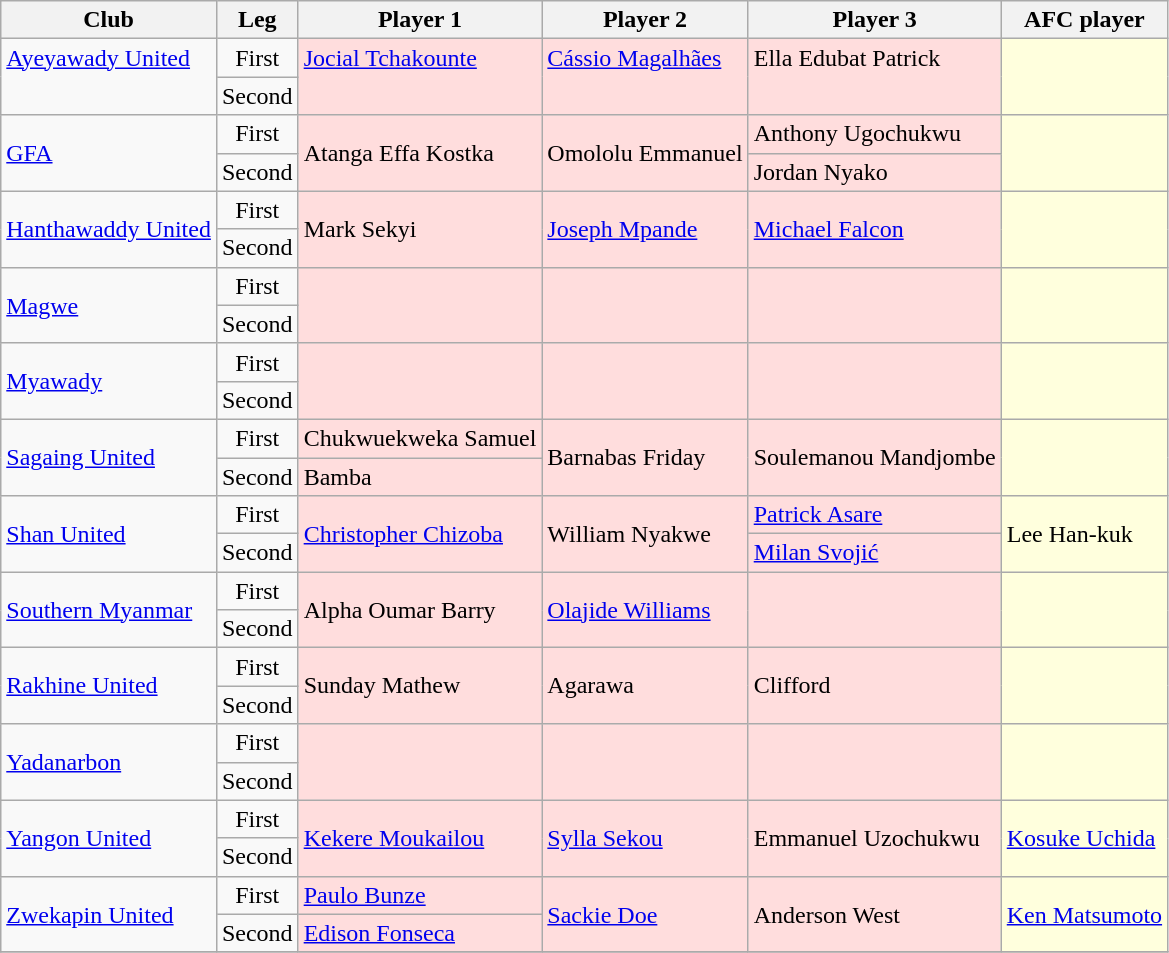<table class="wikitable sortable">
<tr>
<th>Club</th>
<th>Leg</th>
<th>Player 1</th>
<th>Player 2</th>
<th>Player 3</th>
<th>AFC player</th>
</tr>
<tr style="vertical-align:top;">
<td rowspan="2"><a href='#'>Ayeyawady United</a></td>
<td align="center">First</td>
<td bgcolor="#ffdddd" rowspan="2"> <a href='#'>Jocial Tchakounte</a></td>
<td bgcolor="#ffdddd" rowspan="2"> <a href='#'>Cássio Magalhães</a></td>
<td bgcolor="#ffdddd" rowspan="2"> Ella Edubat Patrick</td>
<td bgcolor="#ffffdd" rowspan="2"></td>
</tr>
<tr>
<td align="center">Second</td>
</tr>
<tr>
<td rowspan="2"><a href='#'>GFA</a></td>
<td align="center">First</td>
<td bgcolor="#ffdddd" rowspan="2"> Atanga Effa Kostka</td>
<td bgcolor="#ffdddd" rowspan="2"> Omololu Emmanuel</td>
<td bgcolor="#ffdddd"> Anthony Ugochukwu </td>
<td bgcolor="#ffffdd" rowspan="2"></td>
</tr>
<tr>
<td align="center">Second</td>
<td bgcolor="#ffdddd"> Jordan Nyako </td>
</tr>
<tr>
<td rowspan="2"><a href='#'>Hanthawaddy United</a></td>
<td align="center">First</td>
<td bgcolor="#ffdddd" rowspan="2"> Mark Sekyi</td>
<td bgcolor="#ffdddd" rowspan="2"> <a href='#'>Joseph Mpande</a></td>
<td bgcolor="#ffdddd" rowspan="2"> <a href='#'>Michael Falcon</a></td>
<td bgcolor="#ffffdd" rowspan="2"></td>
</tr>
<tr>
<td align="center">Second</td>
</tr>
<tr>
<td rowspan="2"><a href='#'>Magwe</a></td>
<td align="center">First</td>
<td bgcolor="#ffdddd" rowspan="2"></td>
<td bgcolor="#ffdddd" rowspan="2"></td>
<td bgcolor="#ffdddd" rowspan="2"></td>
<td bgcolor="#ffffdd" rowspan="2"></td>
</tr>
<tr>
<td align="center">Second</td>
</tr>
<tr>
<td rowspan="2"><a href='#'>Myawady</a></td>
<td align="center">First</td>
<td bgcolor="#ffdddd" rowspan="2"></td>
<td bgcolor="#ffdddd" rowspan="2"></td>
<td bgcolor="#ffdddd" rowspan="2"></td>
<td bgcolor="#ffffdd" rowspan="2"></td>
</tr>
<tr>
<td align="center">Second</td>
</tr>
<tr>
<td rowspan="2"><a href='#'>Sagaing United</a></td>
<td align="center">First</td>
<td bgcolor="#ffdddd"> Chukwuekweka Samuel </td>
<td bgcolor="#ffdddd" rowspan="2">  Barnabas Friday</td>
<td bgcolor="#ffdddd" rowspan="2"> Soulemanou Mandjombe</td>
<td bgcolor="#ffffdd" rowspan="2"></td>
</tr>
<tr>
<td align="center">Second</td>
<td bgcolor="#ffdddd"> Bamba </td>
</tr>
<tr>
<td rowspan="2"><a href='#'>Shan United</a></td>
<td align="center">First</td>
<td bgcolor="#ffdddd" rowspan="2">   <a href='#'>Christopher Chizoba</a></td>
<td bgcolor="#ffdddd" rowspan="2"> William Nyakwe</td>
<td bgcolor="#ffdddd"> <a href='#'>Patrick Asare</a> </td>
<td bgcolor="#ffffdd" rowspan="2"> Lee Han-kuk</td>
</tr>
<tr>
<td align="center">Second</td>
<td bgcolor="#ffdddd"> <a href='#'>Milan Svojić</a> </td>
</tr>
<tr>
<td rowspan="2"><a href='#'>Southern Myanmar</a></td>
<td align="center">First</td>
<td bgcolor="#ffdddd" rowspan="2"> Alpha Oumar Barry</td>
<td bgcolor="#ffdddd" rowspan="2"> <a href='#'>Olajide Williams</a> </td>
<td bgcolor="#ffdddd" rowspan="2"></td>
<td bgcolor="#ffffdd" rowspan="2"></td>
</tr>
<tr>
<td align="center">Second</td>
</tr>
<tr>
<td rowspan="2"><a href='#'>Rakhine United</a></td>
<td align="center">First</td>
<td bgcolor="#ffdddd" rowspan="2"> Sunday Mathew</td>
<td bgcolor="#ffdddd" rowspan="2">Agarawa</td>
<td bgcolor="#ffdddd" rowspan="2"> Clifford</td>
<td bgcolor="#ffffdd" rowspan="2"></td>
</tr>
<tr>
<td align="center">Second</td>
</tr>
<tr>
<td rowspan="2"><a href='#'>Yadanarbon</a></td>
<td align="center">First</td>
<td bgcolor="#ffdddd" rowspan="2"></td>
<td bgcolor="#ffdddd" rowspan="2"></td>
<td bgcolor="#ffdddd" rowspan="2"></td>
<td bgcolor="#ffffdd" rowspan="2"></td>
</tr>
<tr>
<td align="center">Second</td>
</tr>
<tr>
<td rowspan="2"><a href='#'>Yangon United</a></td>
<td align="center">First</td>
<td bgcolor="#ffdddd" rowspan="2"> <a href='#'>Kekere Moukailou</a></td>
<td bgcolor="#ffdddd" rowspan="2"> <a href='#'>Sylla Sekou</a></td>
<td bgcolor="#ffdddd" rowspan="2"> Emmanuel Uzochukwu</td>
<td bgcolor="#ffffdd" rowspan="2"> <a href='#'>Kosuke Uchida</a></td>
</tr>
<tr>
<td align="center">Second</td>
</tr>
<tr>
<td rowspan="2"><a href='#'>Zwekapin United</a></td>
<td align="center">First</td>
<td bgcolor="#ffdddd"> <a href='#'>Paulo Bunze</a> </td>
<td bgcolor="#ffdddd" rowspan="2"> <a href='#'>Sackie Doe</a></td>
<td bgcolor="#ffdddd" rowspan="2"> Anderson West</td>
<td bgcolor="#ffffdd" rowspan="2"> <a href='#'>Ken Matsumoto</a></td>
</tr>
<tr>
<td align="center">Second</td>
<td bgcolor="#ffdddd"> <a href='#'>Edison Fonseca</a> </td>
</tr>
<tr>
</tr>
</table>
